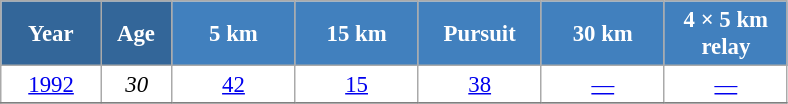<table class="wikitable" style="font-size:95%; text-align:center; border:grey solid 1px; border-collapse:collapse; background:#ffffff;">
<tr>
<th style="background-color:#369; color:white; width:60px;"> Year </th>
<th style="background-color:#369; color:white; width:40px;"> Age </th>
<th style="background-color:#4180be; color:white; width:75px;"> 5 km </th>
<th style="background-color:#4180be; color:white; width:75px;"> 15 km </th>
<th style="background-color:#4180be; color:white; width:75px;"> Pursuit </th>
<th style="background-color:#4180be; color:white; width:75px;"> 30 km </th>
<th style="background-color:#4180be; color:white; width:75px;"> 4 × 5 km <br> relay </th>
</tr>
<tr>
<td><a href='#'>1992</a></td>
<td><em>30</em></td>
<td><a href='#'>42</a></td>
<td><a href='#'>15</a></td>
<td><a href='#'>38</a></td>
<td><a href='#'>—</a></td>
<td><a href='#'>—</a></td>
</tr>
<tr>
</tr>
</table>
